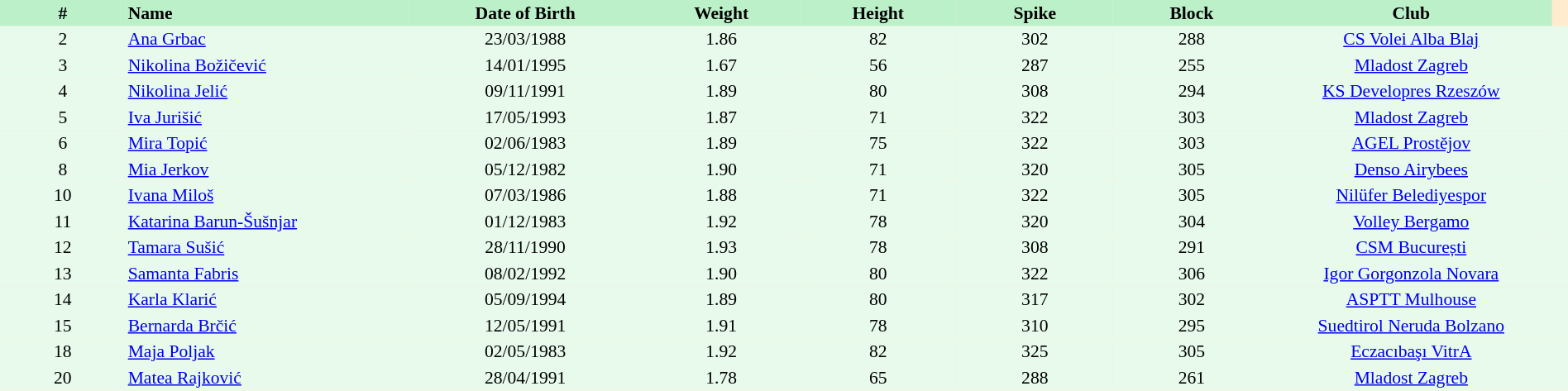<table border=0 cellpadding=2 cellspacing=0  |- bgcolor=#FFECCE style="text-align:center; font-size:90%;" width=100%>
<tr bgcolor=#BBF0C9>
<th width=8%>#</th>
<th width=18% align=left>Name</th>
<th width=15%>Date of Birth</th>
<th width=10%>Weight</th>
<th width=10%>Height</th>
<th width=10%>Spike</th>
<th width=10%>Block</th>
<th width=18%>Club</th>
</tr>
<tr bgcolor=#E7FAEC>
<td>2</td>
<td align=left><a href='#'>Ana Grbac</a></td>
<td>23/03/1988</td>
<td>1.86</td>
<td>82</td>
<td>302</td>
<td>288</td>
<td> <a href='#'>CS Volei Alba Blaj</a></td>
<td></td>
</tr>
<tr bgcolor=#E7FAEC>
<td>3</td>
<td align=left><a href='#'>Nikolina Božičević</a></td>
<td>14/01/1995</td>
<td>1.67</td>
<td>56</td>
<td>287</td>
<td>255</td>
<td> <a href='#'>Mladost Zagreb</a></td>
<td></td>
</tr>
<tr bgcolor=#E7FAEC>
<td>4</td>
<td align=left><a href='#'>Nikolina Jelić</a></td>
<td>09/11/1991</td>
<td>1.89</td>
<td>80</td>
<td>308</td>
<td>294</td>
<td> <a href='#'>KS Developres Rzeszów</a></td>
<td></td>
</tr>
<tr bgcolor=#E7FAEC>
<td>5</td>
<td align=left><a href='#'>Iva Jurišić</a></td>
<td>17/05/1993</td>
<td>1.87</td>
<td>71</td>
<td>322</td>
<td>303</td>
<td> <a href='#'>Mladost Zagreb</a></td>
<td></td>
</tr>
<tr bgcolor=#E7FAEC>
<td>6</td>
<td align=left><a href='#'>Mira Topić</a></td>
<td>02/06/1983</td>
<td>1.89</td>
<td>75</td>
<td>322</td>
<td>303</td>
<td> <a href='#'>AGEL Prostějov</a></td>
<td></td>
</tr>
<tr bgcolor=#E7FAEC>
<td>8</td>
<td align=left><a href='#'>Mia Jerkov</a></td>
<td>05/12/1982</td>
<td>1.90</td>
<td>71</td>
<td>320</td>
<td>305</td>
<td> <a href='#'>Denso Airybees</a></td>
<td></td>
</tr>
<tr bgcolor=#E7FAEC>
<td>10</td>
<td align=left><a href='#'>Ivana Miloš</a></td>
<td>07/03/1986</td>
<td>1.88</td>
<td>71</td>
<td>322</td>
<td>305</td>
<td> <a href='#'>Nilüfer Belediyespor</a></td>
<td></td>
</tr>
<tr bgcolor=#E7FAEC>
<td>11</td>
<td align=left><a href='#'>Katarina Barun-Šušnjar</a></td>
<td>01/12/1983</td>
<td>1.92</td>
<td>78</td>
<td>320</td>
<td>304</td>
<td> <a href='#'>Volley Bergamo</a></td>
<td></td>
</tr>
<tr bgcolor=#E7FAEC>
<td>12</td>
<td align=left><a href='#'>Tamara Sušić</a></td>
<td>28/11/1990</td>
<td>1.93</td>
<td>78</td>
<td>308</td>
<td>291</td>
<td> <a href='#'>CSM București</a></td>
<td></td>
</tr>
<tr bgcolor=#E7FAEC>
<td>13</td>
<td align=left><a href='#'>Samanta Fabris</a></td>
<td>08/02/1992</td>
<td>1.90</td>
<td>80</td>
<td>322</td>
<td>306</td>
<td> <a href='#'>Igor Gorgonzola Novara</a></td>
<td></td>
</tr>
<tr bgcolor=#E7FAEC>
<td>14</td>
<td align=left><a href='#'>Karla Klarić</a></td>
<td>05/09/1994</td>
<td>1.89</td>
<td>80</td>
<td>317</td>
<td>302</td>
<td> <a href='#'>ASPTT Mulhouse</a></td>
<td></td>
</tr>
<tr bgcolor=#E7FAEC>
<td>15</td>
<td align=left><a href='#'>Bernarda Brčić</a></td>
<td>12/05/1991</td>
<td>1.91</td>
<td>78</td>
<td>310</td>
<td>295</td>
<td> <a href='#'>Suedtirol Neruda Bolzano</a></td>
<td></td>
</tr>
<tr bgcolor=#E7FAEC>
<td>18</td>
<td align=left><a href='#'>Maja Poljak</a></td>
<td>02/05/1983</td>
<td>1.92</td>
<td>82</td>
<td>325</td>
<td>305</td>
<td> <a href='#'>Eczacıbaşı VitrA</a></td>
<td></td>
</tr>
<tr bgcolor=#E7FAEC>
<td>20</td>
<td align=left><a href='#'>Matea Rajković</a></td>
<td>28/04/1991</td>
<td>1.78</td>
<td>65</td>
<td>288</td>
<td>261</td>
<td> <a href='#'>Mladost Zagreb</a></td>
<td></td>
</tr>
</table>
